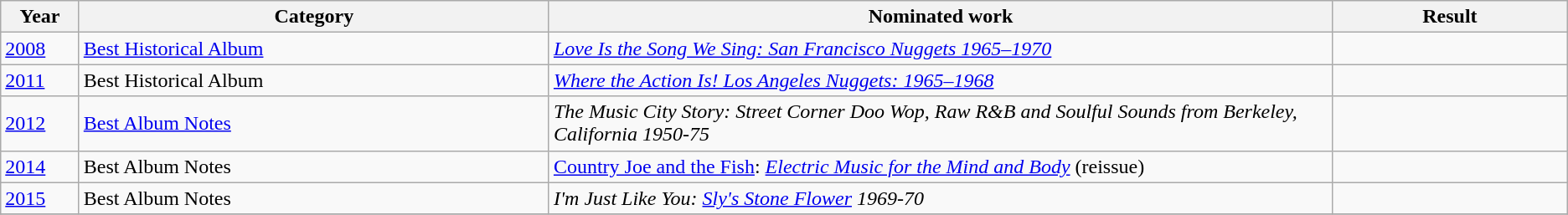<table class="wikitable">
<tr>
<th width="5%">Year</th>
<th width="30%">Category</th>
<th width="50%">Nominated work</th>
<th width="15%">Result</th>
</tr>
<tr>
<td><a href='#'>2008</a></td>
<td><a href='#'>Best Historical Album</a></td>
<td><em><a href='#'>Love Is the Song We Sing: San Francisco Nuggets 1965–1970</a></em></td>
<td></td>
</tr>
<tr>
<td><a href='#'>2011</a></td>
<td>Best Historical Album</td>
<td><em><a href='#'>Where the Action Is! Los Angeles Nuggets: 1965–1968</a></em></td>
<td></td>
</tr>
<tr>
<td><a href='#'>2012</a></td>
<td><a href='#'>Best Album Notes</a></td>
<td><em>The Music City Story: Street Corner Doo Wop, Raw R&B and Soulful Sounds from Berkeley, California 1950-75</em></td>
<td></td>
</tr>
<tr>
<td><a href='#'>2014</a></td>
<td>Best Album Notes</td>
<td><a href='#'>Country Joe and the Fish</a>: <em><a href='#'>Electric Music for the Mind and Body</a></em> (reissue)</td>
<td></td>
</tr>
<tr>
<td><a href='#'>2015</a></td>
<td>Best Album Notes</td>
<td><em>I'm Just Like You: <a href='#'>Sly's Stone Flower</a> 1969-70</em></td>
<td></td>
</tr>
<tr>
</tr>
</table>
